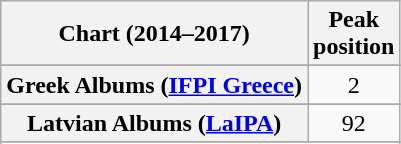<table class="wikitable sortable plainrowheaders" style="text-align:center">
<tr>
<th scope="col">Chart (2014–2017)</th>
<th scope="col">Peak<br>position</th>
</tr>
<tr>
</tr>
<tr>
</tr>
<tr>
</tr>
<tr>
</tr>
<tr>
</tr>
<tr>
</tr>
<tr>
</tr>
<tr>
</tr>
<tr>
</tr>
<tr>
</tr>
<tr>
</tr>
<tr>
<th scope="row">Greek Albums (<a href='#'>IFPI Greece</a>)</th>
<td>2</td>
</tr>
<tr>
</tr>
<tr>
</tr>
<tr>
<th scope="row">Latvian Albums (<a href='#'>LaIPA</a>)</th>
<td>92</td>
</tr>
<tr>
</tr>
<tr>
</tr>
<tr>
</tr>
<tr>
</tr>
<tr>
</tr>
<tr>
</tr>
<tr>
</tr>
<tr>
</tr>
<tr>
</tr>
<tr>
</tr>
<tr>
</tr>
<tr>
</tr>
<tr>
</tr>
<tr>
</tr>
<tr>
</tr>
<tr>
</tr>
</table>
